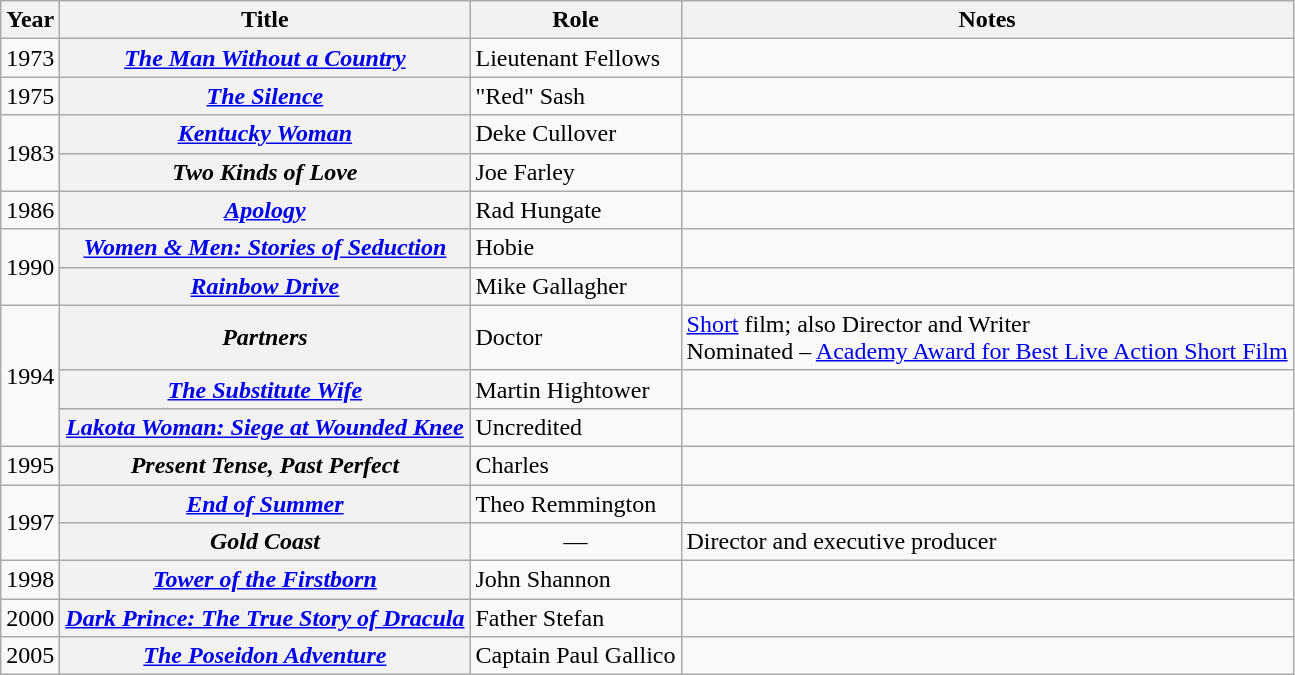<table class="wikitable plainrowheaders sortable">
<tr>
<th scope="col">Year</th>
<th scope="col">Title</th>
<th scope="col">Role</th>
<th scope="col" class="unsortable">Notes</th>
</tr>
<tr>
<td>1973</td>
<th scope="row"><em><a href='#'>The Man Without a Country</a></em></th>
<td>Lieutenant Fellows</td>
<td></td>
</tr>
<tr>
<td>1975</td>
<th scope="row"><em><a href='#'>The Silence</a></em></th>
<td>"Red" Sash</td>
<td></td>
</tr>
<tr>
<td rowspan="2">1983</td>
<th scope="row"><em><a href='#'>Kentucky Woman</a></em></th>
<td>Deke Cullover</td>
<td></td>
</tr>
<tr>
<th scope="row"><em>Two Kinds of Love</em></th>
<td>Joe Farley</td>
<td></td>
</tr>
<tr>
<td>1986</td>
<th scope="row"><em><a href='#'>Apology</a></em></th>
<td>Rad Hungate</td>
<td></td>
</tr>
<tr>
<td rowspan="2">1990</td>
<th scope="row"><em><a href='#'>Women & Men: Stories of Seduction</a></em></th>
<td>Hobie</td>
<td></td>
</tr>
<tr>
<th scope="row"><em><a href='#'>Rainbow Drive</a></em></th>
<td>Mike Gallagher</td>
<td></td>
</tr>
<tr>
<td rowspan="3">1994</td>
<th scope="row"><em>Partners</em></th>
<td>Doctor</td>
<td><a href='#'>Short</a> film; also Director and Writer<br>Nominated – <a href='#'>Academy Award for Best Live Action Short Film</a></td>
</tr>
<tr>
<th scope="row"><a href='#'><em>The Substitute Wife</em></a></th>
<td>Martin Hightower</td>
<td></td>
</tr>
<tr>
<th scope="row"><em><a href='#'>Lakota Woman: Siege at Wounded Knee</a></em></th>
<td>Uncredited</td>
<td></td>
</tr>
<tr>
<td>1995</td>
<th scope="row"><em>Present Tense, Past Perfect</em></th>
<td>Charles</td>
<td></td>
</tr>
<tr>
<td rowspan="2">1997</td>
<th scope="row"><em><a href='#'>End of Summer</a></em></th>
<td>Theo Remmington</td>
<td></td>
</tr>
<tr>
<th scope="row"><em>Gold Coast</em></th>
<td align="center">—</td>
<td>Director and executive producer</td>
</tr>
<tr>
<td>1998</td>
<th scope="row"><em><a href='#'>Tower of the Firstborn</a></em></th>
<td>John Shannon</td>
<td></td>
</tr>
<tr>
<td>2000</td>
<th scope="row"><em><a href='#'>Dark Prince: The True Story of Dracula</a></em></th>
<td>Father Stefan</td>
<td></td>
</tr>
<tr>
<td>2005</td>
<th scope="row"><em><a href='#'>The Poseidon Adventure</a></em></th>
<td>Captain Paul Gallico</td>
<td></td>
</tr>
</table>
